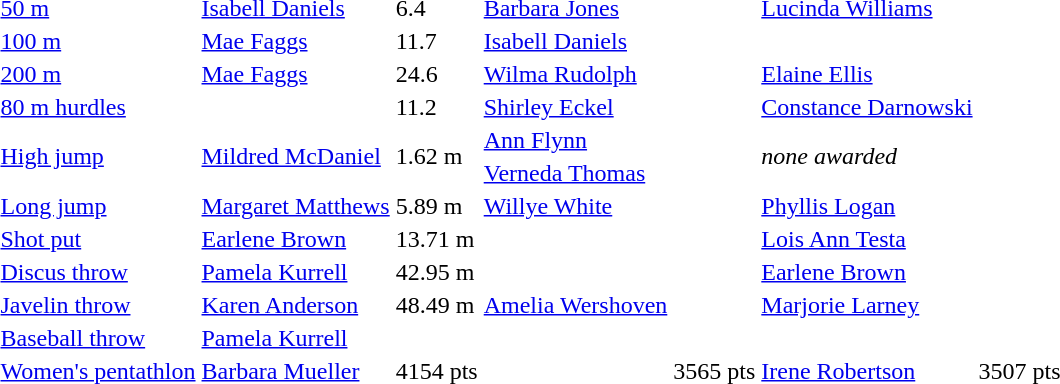<table>
<tr>
<td><a href='#'>50 m</a></td>
<td><a href='#'>Isabell Daniels</a></td>
<td>6.4</td>
<td><a href='#'>Barbara Jones</a></td>
<td></td>
<td><a href='#'>Lucinda Williams</a></td>
<td></td>
</tr>
<tr>
<td><a href='#'>100 m</a></td>
<td><a href='#'>Mae Faggs</a></td>
<td>11.7</td>
<td><a href='#'>Isabell Daniels</a></td>
<td></td>
<td></td>
<td></td>
</tr>
<tr>
<td><a href='#'>200 m</a></td>
<td><a href='#'>Mae Faggs</a></td>
<td>24.6</td>
<td><a href='#'>Wilma Rudolph</a></td>
<td></td>
<td><a href='#'>Elaine Ellis</a></td>
<td></td>
</tr>
<tr>
<td><a href='#'>80 m hurdles</a></td>
<td></td>
<td>11.2</td>
<td><a href='#'>Shirley Eckel</a></td>
<td></td>
<td><a href='#'>Constance Darnowski</a></td>
<td></td>
</tr>
<tr>
<td rowspan=2><a href='#'>High jump</a></td>
<td rowspan=2><a href='#'>Mildred McDaniel</a></td>
<td rowspan=2>1.62 m</td>
<td><a href='#'>Ann Flynn</a></td>
<td rowspan=2></td>
<td rowspan=2 colspan=2><em>none awarded</em></td>
</tr>
<tr>
<td rowspan=1><a href='#'>Verneda Thomas</a></td>
</tr>
<tr>
<td><a href='#'>Long jump</a></td>
<td><a href='#'>Margaret Matthews</a></td>
<td>5.89 m</td>
<td><a href='#'>Willye White</a></td>
<td></td>
<td><a href='#'>Phyllis Logan</a></td>
<td></td>
</tr>
<tr>
<td><a href='#'>Shot put</a></td>
<td><a href='#'>Earlene Brown</a></td>
<td>13.71 m</td>
<td></td>
<td></td>
<td><a href='#'>Lois Ann Testa</a></td>
<td></td>
</tr>
<tr>
<td><a href='#'>Discus throw</a></td>
<td><a href='#'>Pamela Kurrell</a></td>
<td>42.95 m</td>
<td></td>
<td></td>
<td><a href='#'>Earlene Brown</a></td>
<td></td>
</tr>
<tr>
<td><a href='#'>Javelin throw</a></td>
<td><a href='#'>Karen Anderson</a></td>
<td>48.49 m</td>
<td><a href='#'>Amelia Wershoven</a></td>
<td></td>
<td><a href='#'>Marjorie Larney</a></td>
<td></td>
</tr>
<tr>
<td><a href='#'>Baseball throw</a></td>
<td><a href='#'>Pamela Kurrell</a></td>
<td></td>
<td></td>
<td></td>
<td></td>
<td></td>
</tr>
<tr>
<td><a href='#'>Women's pentathlon</a></td>
<td><a href='#'>Barbara Mueller</a></td>
<td>4154 pts</td>
<td></td>
<td>3565 pts</td>
<td><a href='#'>Irene Robertson</a></td>
<td>3507 pts</td>
</tr>
</table>
